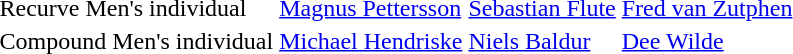<table>
<tr>
<td>Recurve Men's individual<br></td>
<td> <a href='#'>Magnus Pettersson</a></td>
<td> <a href='#'>Sebastian Flute</a></td>
<td> <a href='#'>Fred van Zutphen</a></td>
</tr>
<tr>
<td>Compound Men's individual<br></td>
<td> <a href='#'>Michael Hendriske</a></td>
<td> <a href='#'>Niels Baldur</a></td>
<td> <a href='#'>Dee Wilde</a></td>
</tr>
</table>
